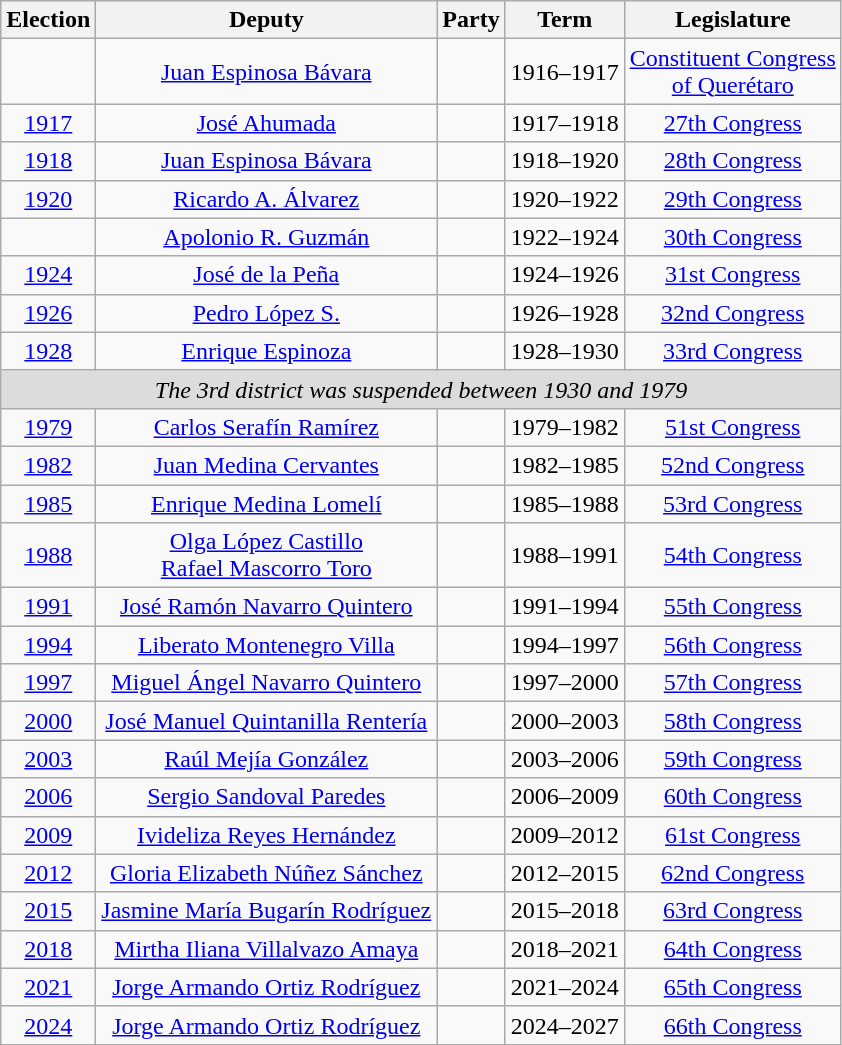<table class="wikitable sortable" style="text-align: center">
<tr>
<th>Election</th>
<th class="unsortable">Deputy</th>
<th class="unsortable">Party</th>
<th class="unsortable">Term</th>
<th class="unsortable">Legislature</th>
</tr>
<tr>
<td></td>
<td><a href='#'>Juan Espinosa Bávara</a></td>
<td></td>
<td>1916–1917</td>
<td><a href='#'>Constituent Congress<br>of Querétaro</a></td>
</tr>
<tr>
<td><a href='#'>1917</a></td>
<td><a href='#'>José Ahumada</a></td>
<td></td>
<td>1917–1918</td>
<td><a href='#'>27th Congress</a></td>
</tr>
<tr>
<td><a href='#'>1918</a></td>
<td><a href='#'>Juan Espinosa Bávara</a></td>
<td></td>
<td>1918–1920</td>
<td><a href='#'>28th Congress</a></td>
</tr>
<tr>
<td><a href='#'>1920</a></td>
<td><a href='#'>Ricardo A. Álvarez</a></td>
<td></td>
<td>1920–1922</td>
<td><a href='#'>29th Congress</a></td>
</tr>
<tr>
<td></td>
<td><a href='#'>Apolonio R. Guzmán</a></td>
<td></td>
<td>1922–1924</td>
<td><a href='#'>30th Congress</a></td>
</tr>
<tr>
<td><a href='#'>1924</a></td>
<td><a href='#'>José de la Peña</a></td>
<td></td>
<td>1924–1926</td>
<td><a href='#'>31st Congress</a></td>
</tr>
<tr>
<td><a href='#'>1926</a></td>
<td><a href='#'>Pedro López S.</a></td>
<td></td>
<td>1926–1928</td>
<td><a href='#'>32nd Congress</a></td>
</tr>
<tr>
<td><a href='#'>1928</a></td>
<td><a href='#'>Enrique Espinoza</a></td>
<td></td>
<td>1928–1930</td>
<td><a href='#'>33rd Congress</a></td>
</tr>
<tr align=center style="background:Gainsboro;">
<td colspan=5> <em>The 3rd district was suspended between 1930 and 1979</em></td>
</tr>
<tr>
<td><a href='#'>1979</a></td>
<td><a href='#'>Carlos Serafín Ramírez</a></td>
<td></td>
<td>1979–1982</td>
<td><a href='#'>51st Congress</a></td>
</tr>
<tr>
<td><a href='#'>1982</a></td>
<td><a href='#'>Juan Medina Cervantes</a></td>
<td></td>
<td>1982–1985</td>
<td><a href='#'>52nd Congress</a></td>
</tr>
<tr>
<td><a href='#'>1985</a></td>
<td><a href='#'>Enrique Medina Lomelí</a></td>
<td></td>
<td>1985–1988</td>
<td><a href='#'>53rd Congress</a></td>
</tr>
<tr>
<td><a href='#'>1988</a></td>
<td><a href='#'>Olga López Castillo</a><br><a href='#'>Rafael Mascorro Toro</a></td>
<td></td>
<td>1988–1991</td>
<td><a href='#'>54th Congress</a></td>
</tr>
<tr>
<td><a href='#'>1991</a></td>
<td><a href='#'>José Ramón Navarro Quintero</a></td>
<td></td>
<td>1991–1994</td>
<td><a href='#'>55th Congress</a></td>
</tr>
<tr>
<td><a href='#'>1994</a></td>
<td><a href='#'>Liberato Montenegro Villa</a></td>
<td></td>
<td>1994–1997</td>
<td><a href='#'>56th Congress</a></td>
</tr>
<tr>
<td><a href='#'>1997</a></td>
<td><a href='#'>Miguel Ángel Navarro Quintero</a></td>
<td></td>
<td>1997–2000</td>
<td><a href='#'>57th Congress</a></td>
</tr>
<tr>
<td><a href='#'>2000</a></td>
<td><a href='#'>José Manuel Quintanilla Rentería</a></td>
<td></td>
<td>2000–2003</td>
<td><a href='#'>58th Congress</a></td>
</tr>
<tr>
<td><a href='#'>2003</a></td>
<td><a href='#'>Raúl Mejía González</a></td>
<td></td>
<td>2003–2006</td>
<td><a href='#'>59th Congress</a></td>
</tr>
<tr>
<td><a href='#'>2006</a></td>
<td><a href='#'>Sergio Sandoval Paredes</a></td>
<td></td>
<td>2006–2009</td>
<td><a href='#'>60th Congress</a></td>
</tr>
<tr>
<td><a href='#'>2009</a></td>
<td><a href='#'>Ivideliza Reyes Hernández</a></td>
<td></td>
<td>2009–2012</td>
<td><a href='#'>61st Congress</a></td>
</tr>
<tr>
<td><a href='#'>2012</a></td>
<td><a href='#'>Gloria Elizabeth Núñez Sánchez</a></td>
<td></td>
<td>2012–2015</td>
<td><a href='#'>62nd Congress</a></td>
</tr>
<tr>
<td><a href='#'>2015</a></td>
<td><a href='#'>Jasmine María Bugarín Rodríguez</a></td>
<td></td>
<td>2015–2018</td>
<td><a href='#'>63rd Congress</a></td>
</tr>
<tr>
<td><a href='#'>2018</a></td>
<td><a href='#'>Mirtha Iliana Villalvazo Amaya</a></td>
<td></td>
<td>2018–2021</td>
<td><a href='#'>64th Congress</a></td>
</tr>
<tr>
<td><a href='#'>2021</a></td>
<td><a href='#'>Jorge Armando Ortiz Rodríguez</a></td>
<td></td>
<td>2021–2024</td>
<td><a href='#'>65th Congress</a></td>
</tr>
<tr>
<td><a href='#'>2024</a></td>
<td><a href='#'>Jorge Armando Ortiz Rodríguez</a></td>
<td></td>
<td>2024–2027</td>
<td><a href='#'>66th Congress</a></td>
</tr>
</table>
